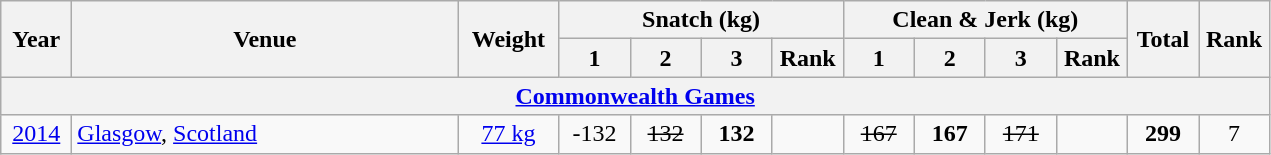<table class = "wikitable" style="text-align:center;">
<tr>
<th rowspan=2 width=40>Year</th>
<th rowspan=2 width=250>Venue</th>
<th rowspan=2 width=60>Weight</th>
<th colspan=4>Snatch (kg)</th>
<th colspan=4>Clean & Jerk (kg)</th>
<th rowspan=2 width=40>Total</th>
<th rowspan=2 width=40>Rank</th>
</tr>
<tr>
<th width=40>1</th>
<th width=40>2</th>
<th width=40>3</th>
<th width=40>Rank</th>
<th width=40>1</th>
<th width=40>2</th>
<th width=40>3</th>
<th width=40>Rank</th>
</tr>
<tr>
<th colspan=13><a href='#'>Commonwealth Games</a></th>
</tr>
<tr>
<td><a href='#'>2014</a></td>
<td align=left> <a href='#'>Glasgow</a>, <a href='#'>Scotland</a></td>
<td><a href='#'>77 kg</a></td>
<td>-132</td>
<td><s>132</s></td>
<td><strong>132</strong></td>
<td></td>
<td><s>167</s></td>
<td><strong>167</strong></td>
<td><s>171</s></td>
<td></td>
<td><strong>299</strong></td>
<td>7</td>
</tr>
</table>
